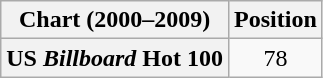<table class="wikitable plainrowheaders" style="text-align:center">
<tr>
<th scope="col">Chart (2000–2009)</th>
<th scope="col">Position</th>
</tr>
<tr>
<th scope="row">US <em>Billboard</em> Hot 100</th>
<td>78</td>
</tr>
</table>
